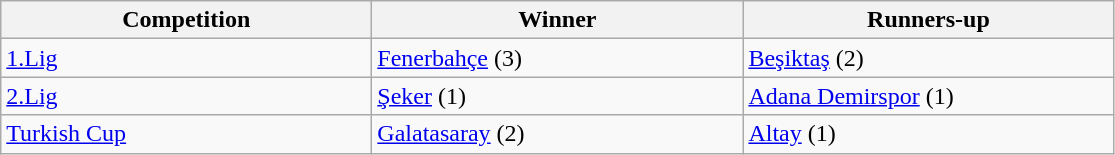<table class="wikitable">
<tr>
<th style="width:15em">Competition</th>
<th style="width:15em">Winner</th>
<th style="width:15em">Runners-up</th>
</tr>
<tr>
<td><a href='#'>1.Lig</a></td>
<td><a href='#'>Fenerbahçe</a> (3)</td>
<td><a href='#'>Beşiktaş</a> (2)</td>
</tr>
<tr>
<td><a href='#'>2.Lig</a></td>
<td><a href='#'>Şeker</a> (1)</td>
<td><a href='#'>Adana Demirspor</a> (1)</td>
</tr>
<tr>
<td><a href='#'>Turkish Cup</a></td>
<td><a href='#'>Galatasaray</a> (2)</td>
<td><a href='#'>Altay</a> (1)</td>
</tr>
</table>
